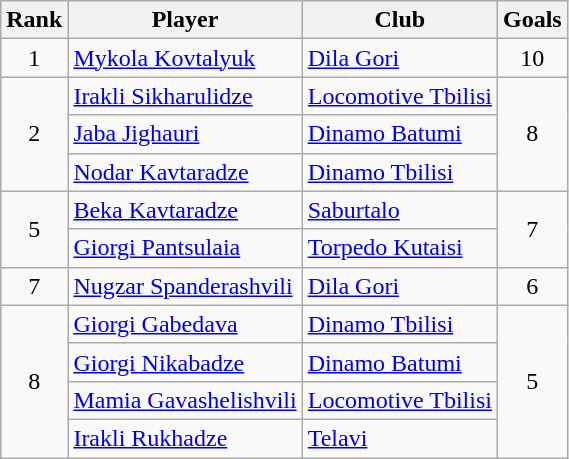<table class="wikitable" style="text-align:center;">
<tr>
<th>Rank</th>
<th>Player</th>
<th>Club</th>
<th>Goals</th>
</tr>
<tr>
<td>1</td>
<td align="left"> <a href='#'>Mykola Kovtalyuk</a></td>
<td align="left"><a href='#'>Dila Gori</a></td>
<td>10</td>
</tr>
<tr>
<td rowspan="3">2</td>
<td align="left"> <a href='#'>Irakli Sikharulidze</a></td>
<td align="left"><a href='#'>Locomotive Tbilisi</a></td>
<td rowspan="3">8</td>
</tr>
<tr>
<td align="left"> <a href='#'>Jaba Jighauri</a></td>
<td align="left"><a href='#'>Dinamo Batumi</a></td>
</tr>
<tr>
<td align="left"> <a href='#'>Nodar Kavtaradze</a></td>
<td align="left"><a href='#'>Dinamo Tbilisi</a></td>
</tr>
<tr>
<td rowspan="2">5</td>
<td align="left"> <a href='#'>Beka Kavtaradze</a></td>
<td align="left"><a href='#'>Saburtalo</a></td>
<td rowspan="2">7</td>
</tr>
<tr>
<td align="left"> <a href='#'>Giorgi Pantsulaia</a></td>
<td align="left"><a href='#'>Torpedo Kutaisi</a></td>
</tr>
<tr>
<td>7</td>
<td align="left"> <a href='#'>Nugzar Spanderashvili</a></td>
<td align="left"><a href='#'>Dila Gori</a></td>
<td>6</td>
</tr>
<tr>
<td rowspan="4">8</td>
<td align="left"> <a href='#'>Giorgi Gabedava</a></td>
<td align="left"><a href='#'>Dinamo Tbilisi</a></td>
<td rowspan="4">5</td>
</tr>
<tr>
<td align="left"> <a href='#'>Giorgi Nikabadze</a></td>
<td align="left"><a href='#'>Dinamo Batumi</a></td>
</tr>
<tr>
<td align="left"> <a href='#'>Mamia Gavashelishvili</a></td>
<td align="left"><a href='#'>Locomotive Tbilisi</a></td>
</tr>
<tr>
<td align="left"> <a href='#'>Irakli Rukhadze</a></td>
<td align="left"><a href='#'>Telavi</a></td>
</tr>
</table>
